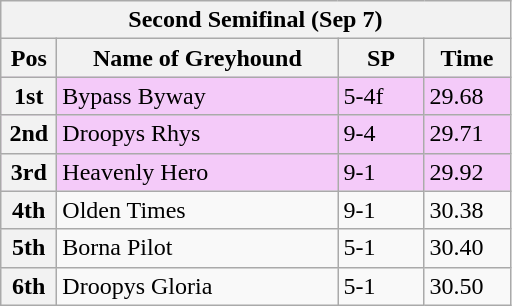<table class="wikitable">
<tr>
<th colspan="6">Second Semifinal (Sep 7)</th>
</tr>
<tr>
<th width=30>Pos</th>
<th width=180>Name of Greyhound</th>
<th width=50>SP</th>
<th width=50>Time</th>
</tr>
<tr style="background: #f4caf9;">
<th>1st</th>
<td>Bypass Byway</td>
<td>5-4f</td>
<td>29.68</td>
</tr>
<tr style="background: #f4caf9;">
<th>2nd</th>
<td>Droopys Rhys</td>
<td>9-4</td>
<td>29.71</td>
</tr>
<tr style="background: #f4caf9;">
<th>3rd</th>
<td>Heavenly Hero</td>
<td>9-1</td>
<td>29.92</td>
</tr>
<tr>
<th>4th</th>
<td>Olden Times</td>
<td>9-1</td>
<td>30.38</td>
</tr>
<tr>
<th>5th</th>
<td>Borna Pilot</td>
<td>5-1</td>
<td>30.40</td>
</tr>
<tr>
<th>6th</th>
<td>Droopys Gloria</td>
<td>5-1</td>
<td>30.50</td>
</tr>
</table>
